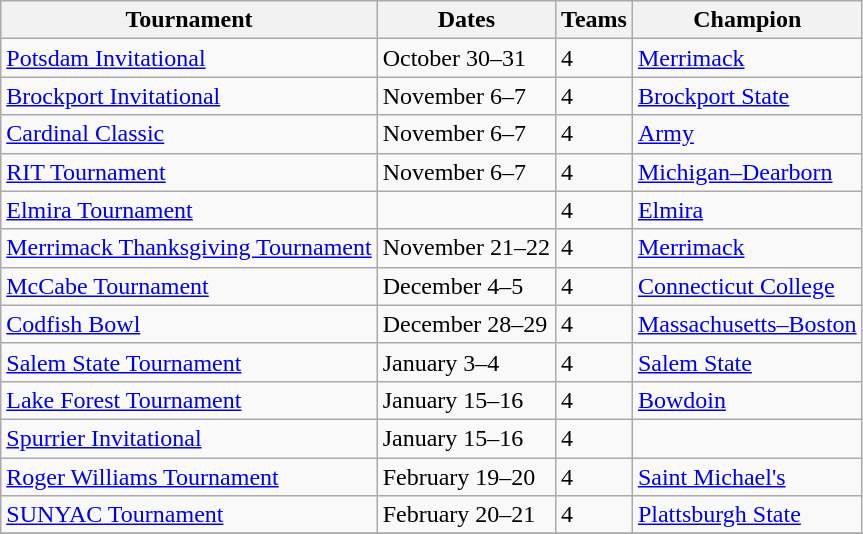<table class="wikitable">
<tr>
<th>Tournament</th>
<th>Dates</th>
<th>Teams</th>
<th>Champion</th>
</tr>
<tr>
<td><a href='#'>Potsdam Invitational</a></td>
<td>October 30–31</td>
<td>4</td>
<td><a href='#'>Merrimack</a></td>
</tr>
<tr>
<td><a href='#'>Brockport Invitational</a></td>
<td>November 6–7</td>
<td>4</td>
<td><a href='#'>Brockport State</a></td>
</tr>
<tr>
<td><a href='#'>Cardinal Classic</a></td>
<td>November 6–7</td>
<td>4</td>
<td><a href='#'>Army</a></td>
</tr>
<tr>
<td><a href='#'>RIT Tournament</a></td>
<td>November 6–7</td>
<td>4</td>
<td><a href='#'>Michigan–Dearborn</a></td>
</tr>
<tr>
<td><a href='#'>Elmira Tournament</a></td>
<td></td>
<td>4</td>
<td><a href='#'>Elmira</a></td>
</tr>
<tr>
<td><a href='#'>Merrimack Thanksgiving Tournament</a></td>
<td>November 21–22</td>
<td>4</td>
<td><a href='#'>Merrimack</a></td>
</tr>
<tr>
<td><a href='#'>McCabe Tournament</a></td>
<td>December 4–5</td>
<td>4</td>
<td><a href='#'>Connecticut College</a></td>
</tr>
<tr>
<td><a href='#'>Codfish Bowl</a></td>
<td>December 28–29</td>
<td>4</td>
<td><a href='#'>Massachusetts–Boston</a></td>
</tr>
<tr>
<td><a href='#'>Salem State Tournament</a></td>
<td>January 3–4</td>
<td>4</td>
<td><a href='#'>Salem State</a></td>
</tr>
<tr>
<td><a href='#'>Lake Forest Tournament</a></td>
<td>January 15–16</td>
<td>4</td>
<td><a href='#'>Bowdoin</a></td>
</tr>
<tr>
<td><a href='#'>Spurrier Invitational</a></td>
<td>January 15–16</td>
<td>4</td>
<td></td>
</tr>
<tr>
<td><a href='#'>Roger Williams Tournament</a></td>
<td>February 19–20</td>
<td>4</td>
<td><a href='#'>Saint Michael's</a></td>
</tr>
<tr>
<td><a href='#'>SUNYAC Tournament</a></td>
<td>February 20–21</td>
<td>4</td>
<td><a href='#'>Plattsburgh State</a></td>
</tr>
<tr>
</tr>
</table>
